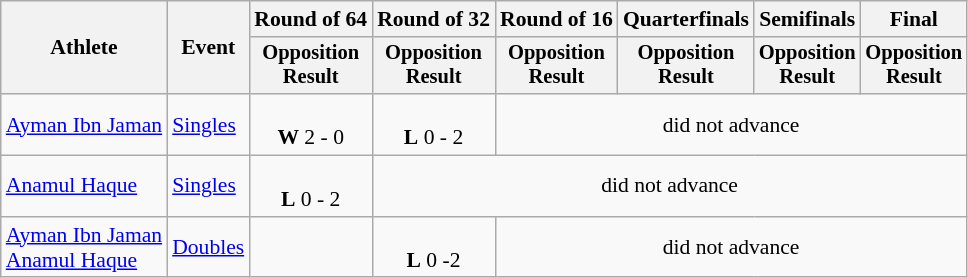<table class="wikitable" style="font-size:90%">
<tr>
<th rowspan=2>Athlete</th>
<th rowspan=2>Event</th>
<th>Round of 64</th>
<th>Round of 32</th>
<th>Round of 16</th>
<th>Quarterfinals</th>
<th>Semifinals</th>
<th colspan=2>Final</th>
</tr>
<tr style="font-size:95%">
<th>Opposition<br>Result</th>
<th>Opposition<br>Result</th>
<th>Opposition<br>Result</th>
<th>Opposition<br>Result</th>
<th>Opposition<br>Result</th>
<th>Opposition<br>Result</th>
</tr>
<tr align=center>
<td align=left><a href='#'>Ayman Ibn Jaman</a></td>
<td align=left><a href='#'>Singles</a></td>
<td><br><strong>W</strong> 2 - 0</td>
<td><br><strong>L</strong> 0 - 2</td>
<td colspan=4>did not advance</td>
</tr>
<tr align=center>
<td align=left><a href='#'>Anamul Haque</a></td>
<td align=left><a href='#'>Singles</a></td>
<td><br><strong>L</strong> 0 - 2</td>
<td colspan=5>did not advance</td>
</tr>
<tr align=center>
<td align=left><a href='#'>Ayman Ibn Jaman</a><br><a href='#'>Anamul Haque</a></td>
<td align=left><a href='#'>Doubles</a></td>
<td></td>
<td><br><strong>L</strong> 0 -2</td>
<td colspan=4>did not advance</td>
</tr>
</table>
